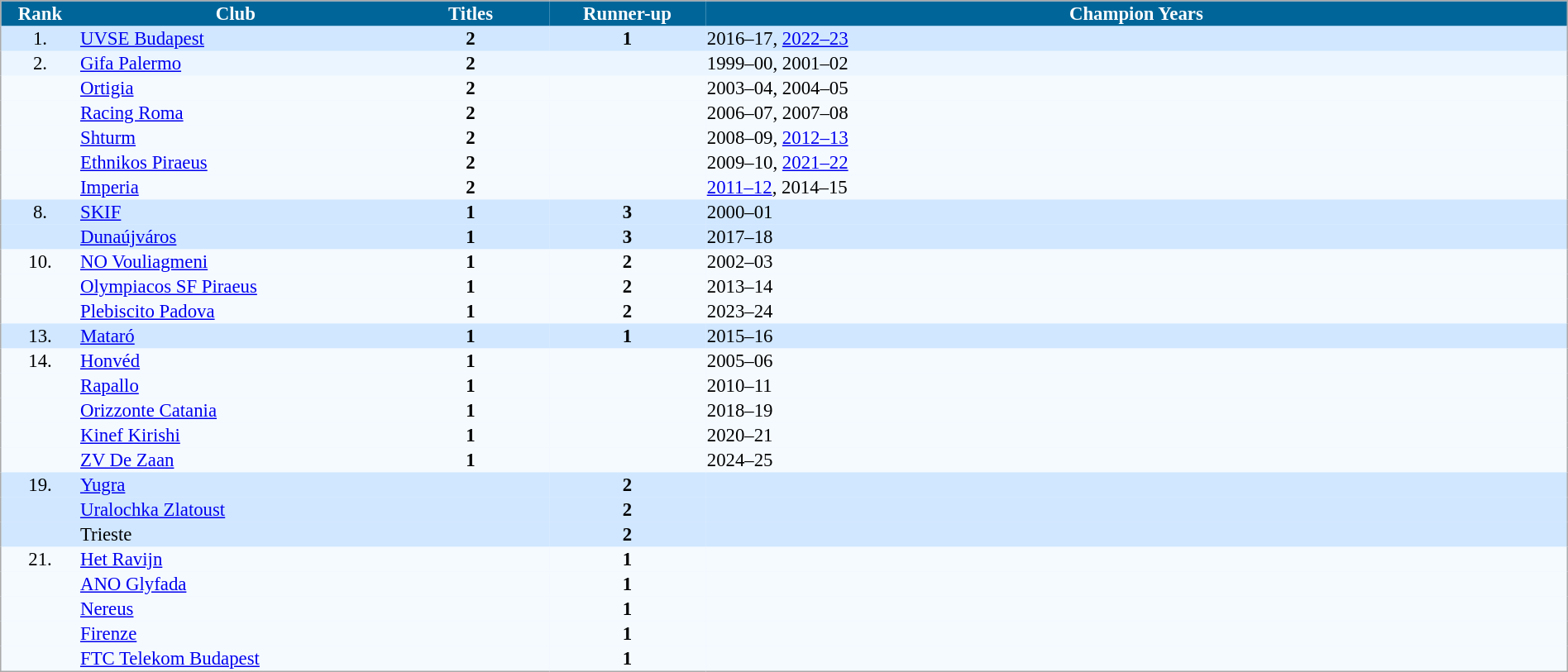<table cellspacing="0" style="background: #EBF5FF; border: 1px #aaa solid; border-collapse: collapse; font-size: 95%;" width=100%>
<tr bgcolor=#006699 style="color:white;">
<th width=5%>Rank</th>
<th width=20%>Club</th>
<th width=10%>Titles</th>
<th width=10%>Runner-up</th>
<th width=55%>Champion Years</th>
</tr>
<tr bgcolor=#D0E7FF>
<td align=center>1.</td>
<td> <a href='#'>UVSE Budapest</a></td>
<td align=center><strong>2</strong></td>
<td align=center><strong>1</strong></td>
<td>2016–17, <a href='#'>2022–23</a></td>
</tr>
<tr>
<td align=center>2.</td>
<td> <a href='#'>Gifa Palermo</a></td>
<td align=center><strong>2</strong></td>
<td align=center></td>
<td>1999–00, 2001–02</td>
</tr>
<tr bgcolor=#F5FAFF>
<td align=center></td>
<td> <a href='#'>Ortigia</a></td>
<td align=center><strong>2</strong></td>
<td align=center></td>
<td>2003–04, 2004–05</td>
</tr>
<tr bgcolor=#F5FAFF>
<td align=center></td>
<td> <a href='#'>Racing Roma</a></td>
<td align=center><strong>2</strong></td>
<td align=center></td>
<td>2006–07, 2007–08</td>
</tr>
<tr bgcolor=#F5FAFF>
<td align=center></td>
<td> <a href='#'>Shturm</a></td>
<td align=center><strong>2</strong></td>
<td align=center></td>
<td>2008–09, <a href='#'>2012–13</a></td>
</tr>
<tr bgcolor=#F5FAFF>
<td align=center></td>
<td> <a href='#'>Ethnikos Piraeus</a></td>
<td align=center><strong>2</strong></td>
<td align=center></td>
<td>2009–10, <a href='#'>2021–22</a></td>
</tr>
<tr bgcolor=#F5FAFF>
<td align=center></td>
<td> <a href='#'>Imperia</a></td>
<td align=center><strong>2</strong></td>
<td align=center></td>
<td><a href='#'>2011–12</a>, 2014–15</td>
</tr>
<tr bgcolor=#D0E7FF>
<td align=center>8.</td>
<td> <a href='#'>SKIF</a></td>
<td align=center><strong>1</strong></td>
<td align=center><strong>3</strong></td>
<td>2000–01</td>
</tr>
<tr bgcolor=#D0E7FF>
<td align=center></td>
<td> <a href='#'>Dunaújváros</a></td>
<td align=center><strong>1</strong></td>
<td align=center><strong>3</strong></td>
<td>2017–18</td>
</tr>
<tr bgcolor=#F5FAFF>
<td align=center>10.</td>
<td> <a href='#'>NO Vouliagmeni</a></td>
<td align=center><strong>1</strong></td>
<td align=center><strong>2</strong></td>
<td>2002–03</td>
</tr>
<tr bgcolor=#F5FAFF>
<td align=center></td>
<td> <a href='#'>Olympiacos SF Piraeus</a></td>
<td align=center><strong>1</strong></td>
<td align=center><strong>2</strong></td>
<td>2013–14</td>
</tr>
<tr bgcolor=#F5FAFF>
<td align=center></td>
<td> <a href='#'>Plebiscito Padova</a></td>
<td align=center><strong>1</strong></td>
<td align=center><strong>2</strong></td>
<td>2023–24</td>
</tr>
<tr bgcolor=#D0E7FF>
<td align=center>13.</td>
<td> <a href='#'>Mataró</a></td>
<td align=center><strong>1</strong></td>
<td align=center><strong>1</strong></td>
<td>2015–16</td>
</tr>
<tr bgcolor=#F5FAFF>
<td align=center>14.</td>
<td> <a href='#'>Honvéd</a></td>
<td align=center><strong>1</strong></td>
<td align=center></td>
<td>2005–06</td>
</tr>
<tr bgcolor=#F5FAFF>
<td align=center></td>
<td> <a href='#'>Rapallo</a></td>
<td align=center><strong>1</strong></td>
<td align=center></td>
<td>2010–11</td>
</tr>
<tr bgcolor=#F5FAFF>
<td align=center></td>
<td> <a href='#'>Orizzonte Catania</a></td>
<td align=center><strong>1</strong></td>
<td align=center></td>
<td>2018–19</td>
</tr>
<tr bgcolor=#F5FAFF>
<td align=center></td>
<td> <a href='#'>Kinef Kirishi</a></td>
<td align=center><strong>1</strong></td>
<td align=center></td>
<td>2020–21</td>
</tr>
<tr bgcolor=#F5FAFF>
<td align=center></td>
<td> <a href='#'>ZV De Zaan</a></td>
<td align=center><strong>1</strong></td>
<td align=center></td>
<td>2024–25</td>
</tr>
<tr bgcolor=#D0E7FF>
<td align=center>19.</td>
<td> <a href='#'>Yugra</a></td>
<td align=center></td>
<td align=center><strong>2</strong></td>
<td></td>
</tr>
<tr bgcolor=#D0E7FF>
<td align=center></td>
<td> <a href='#'>Uralochka Zlatoust</a></td>
<td align=center></td>
<td align=center><strong>2</strong></td>
<td></td>
</tr>
<tr bgcolor=#D0E7FF>
<td align=center></td>
<td> Trieste</td>
<td align=center></td>
<td align=center><strong>2</strong></td>
<td></td>
</tr>
<tr bgcolor=#F5FAFF>
<td align=center>21.</td>
<td> <a href='#'>Het Ravijn</a></td>
<td align=center></td>
<td align=center><strong>1</strong></td>
<td></td>
</tr>
<tr bgcolor=#F5FAFF>
<td align=center></td>
<td> <a href='#'>ANO Glyfada</a></td>
<td align=center></td>
<td align=center><strong>1</strong></td>
<td></td>
</tr>
<tr bgcolor=#F5FAFF>
<td align=center></td>
<td> <a href='#'>Nereus</a></td>
<td align=center></td>
<td align=center><strong>1</strong></td>
<td></td>
</tr>
<tr bgcolor=#F5FAFF>
<td align=center></td>
<td> <a href='#'>Firenze</a></td>
<td align=center></td>
<td align=center><strong>1</strong></td>
<td></td>
</tr>
<tr bgcolor=#F5FAFF>
<td align=center></td>
<td> <a href='#'>FTC Telekom Budapest</a></td>
<td align=center></td>
<td align=center><strong>1</strong></td>
<td></td>
</tr>
</table>
